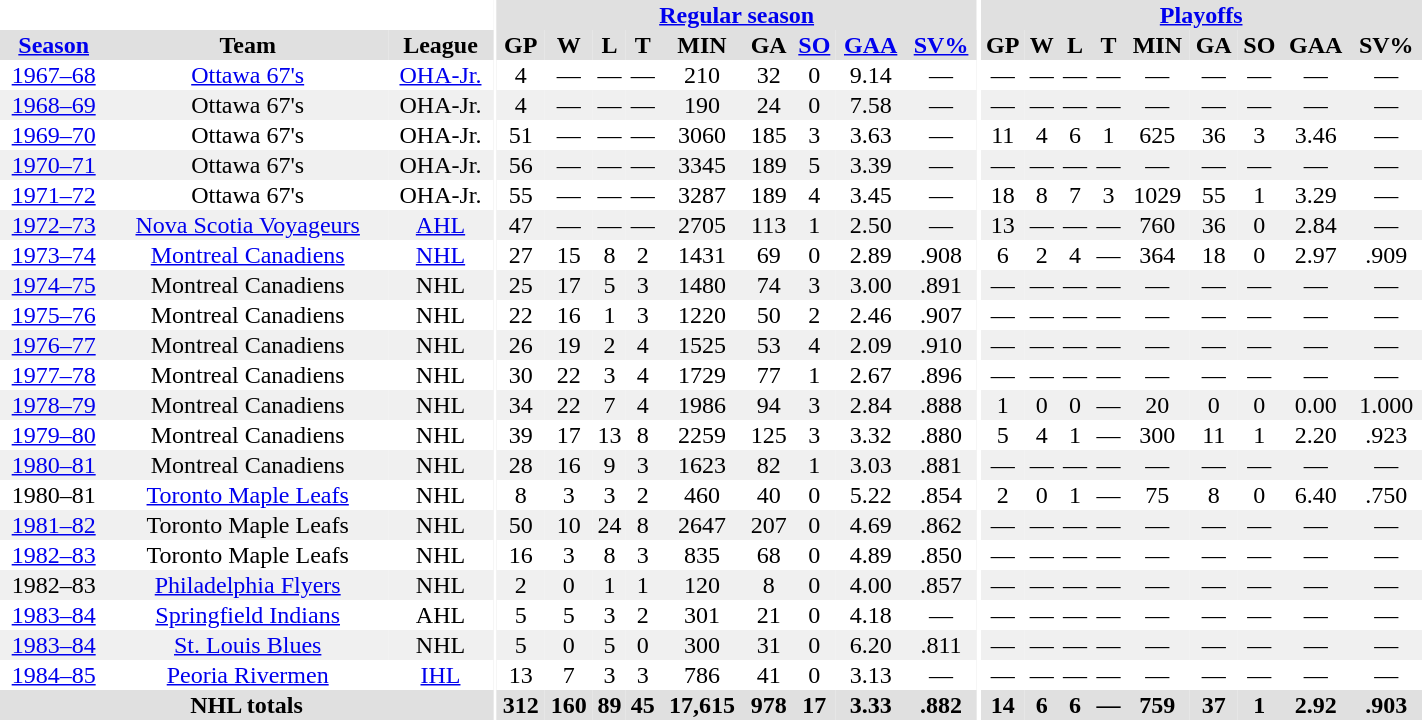<table border="0" cellpadding="1" cellspacing="0" style="text-align:center; width:75%">
<tr ALIGN="center" bgcolor="#e0e0e0">
<th align="center" colspan="3" bgcolor="#ffffff"></th>
<th align="center" rowspan="99" bgcolor="#ffffff"></th>
<th align="center" colspan="9" bgcolor="#e0e0e0"><a href='#'>Regular season</a></th>
<th align="center" rowspan="99" bgcolor="#ffffff"></th>
<th align="center" colspan="9" bgcolor="#e0e0e0"><a href='#'>Playoffs</a></th>
</tr>
<tr ALIGN="center" bgcolor="#e0e0e0">
<th><a href='#'>Season</a></th>
<th>Team</th>
<th>League</th>
<th>GP</th>
<th>W</th>
<th>L</th>
<th>T</th>
<th>MIN</th>
<th>GA</th>
<th><a href='#'>SO</a></th>
<th><a href='#'>GAA</a></th>
<th><a href='#'>SV%</a></th>
<th>GP</th>
<th>W</th>
<th>L</th>
<th>T</th>
<th>MIN</th>
<th>GA</th>
<th>SO</th>
<th>GAA</th>
<th>SV%</th>
</tr>
<tr>
<td><a href='#'>1967–68</a></td>
<td><a href='#'>Ottawa 67's</a></td>
<td><a href='#'>OHA-Jr.</a></td>
<td>4</td>
<td>—</td>
<td>—</td>
<td>—</td>
<td>210</td>
<td>32</td>
<td>0</td>
<td>9.14</td>
<td>—</td>
<td>—</td>
<td>—</td>
<td>—</td>
<td>—</td>
<td>—</td>
<td>—</td>
<td>—</td>
<td>—</td>
<td>—</td>
</tr>
<tr bgcolor="#f0f0f0">
<td><a href='#'>1968–69</a></td>
<td>Ottawa 67's</td>
<td>OHA-Jr.</td>
<td>4</td>
<td>—</td>
<td>—</td>
<td>—</td>
<td>190</td>
<td>24</td>
<td>0</td>
<td>7.58</td>
<td>—</td>
<td>—</td>
<td>—</td>
<td>—</td>
<td>—</td>
<td>—</td>
<td>—</td>
<td>—</td>
<td>—</td>
<td>—</td>
</tr>
<tr>
<td><a href='#'>1969–70</a></td>
<td>Ottawa 67's</td>
<td>OHA-Jr.</td>
<td>51</td>
<td>—</td>
<td>—</td>
<td>—</td>
<td>3060</td>
<td>185</td>
<td>3</td>
<td>3.63</td>
<td>—</td>
<td>11</td>
<td>4</td>
<td>6</td>
<td>1</td>
<td>625</td>
<td>36</td>
<td>3</td>
<td>3.46</td>
<td>—</td>
</tr>
<tr bgcolor="#f0f0f0">
<td><a href='#'>1970–71</a></td>
<td>Ottawa 67's</td>
<td>OHA-Jr.</td>
<td>56</td>
<td>—</td>
<td>—</td>
<td>—</td>
<td>3345</td>
<td>189</td>
<td>5</td>
<td>3.39</td>
<td>—</td>
<td>—</td>
<td>—</td>
<td>—</td>
<td>—</td>
<td>—</td>
<td>—</td>
<td>—</td>
<td>—</td>
<td>—</td>
</tr>
<tr>
<td><a href='#'>1971–72</a></td>
<td>Ottawa 67's</td>
<td>OHA-Jr.</td>
<td>55</td>
<td>—</td>
<td>—</td>
<td>—</td>
<td>3287</td>
<td>189</td>
<td>4</td>
<td>3.45</td>
<td>—</td>
<td>18</td>
<td>8</td>
<td>7</td>
<td>3</td>
<td>1029</td>
<td>55</td>
<td>1</td>
<td>3.29</td>
<td>—</td>
</tr>
<tr bgcolor="#f0f0f0">
<td><a href='#'>1972–73</a></td>
<td><a href='#'>Nova Scotia Voyageurs</a></td>
<td><a href='#'>AHL</a></td>
<td>47</td>
<td>—</td>
<td>—</td>
<td>—</td>
<td>2705</td>
<td>113</td>
<td>1</td>
<td>2.50</td>
<td>—</td>
<td>13</td>
<td>—</td>
<td>—</td>
<td>—</td>
<td>760</td>
<td>36</td>
<td>0</td>
<td>2.84</td>
<td>—</td>
</tr>
<tr>
<td><a href='#'>1973–74</a></td>
<td><a href='#'>Montreal Canadiens</a></td>
<td><a href='#'>NHL</a></td>
<td>27</td>
<td>15</td>
<td>8</td>
<td>2</td>
<td>1431</td>
<td>69</td>
<td>0</td>
<td>2.89</td>
<td>.908</td>
<td>6</td>
<td>2</td>
<td>4</td>
<td>—</td>
<td>364</td>
<td>18</td>
<td>0</td>
<td>2.97</td>
<td>.909</td>
</tr>
<tr bgcolor="#f0f0f0">
<td><a href='#'>1974–75</a></td>
<td>Montreal Canadiens</td>
<td>NHL</td>
<td>25</td>
<td>17</td>
<td>5</td>
<td>3</td>
<td>1480</td>
<td>74</td>
<td>3</td>
<td>3.00</td>
<td>.891</td>
<td>—</td>
<td>—</td>
<td>—</td>
<td>—</td>
<td>—</td>
<td>—</td>
<td>—</td>
<td>—</td>
<td>—</td>
</tr>
<tr>
<td><a href='#'>1975–76</a></td>
<td>Montreal Canadiens</td>
<td>NHL</td>
<td>22</td>
<td>16</td>
<td>1</td>
<td>3</td>
<td>1220</td>
<td>50</td>
<td>2</td>
<td>2.46</td>
<td>.907</td>
<td>—</td>
<td>—</td>
<td>—</td>
<td>—</td>
<td>—</td>
<td>—</td>
<td>—</td>
<td>—</td>
<td>—</td>
</tr>
<tr bgcolor="#f0f0f0">
<td><a href='#'>1976–77</a></td>
<td>Montreal Canadiens</td>
<td>NHL</td>
<td>26</td>
<td>19</td>
<td>2</td>
<td>4</td>
<td>1525</td>
<td>53</td>
<td>4</td>
<td>2.09</td>
<td>.910</td>
<td>—</td>
<td>—</td>
<td>—</td>
<td>—</td>
<td>—</td>
<td>—</td>
<td>—</td>
<td>—</td>
<td>—</td>
</tr>
<tr>
<td><a href='#'>1977–78</a></td>
<td>Montreal Canadiens</td>
<td>NHL</td>
<td>30</td>
<td>22</td>
<td>3</td>
<td>4</td>
<td>1729</td>
<td>77</td>
<td>1</td>
<td>2.67</td>
<td>.896</td>
<td>—</td>
<td>—</td>
<td>—</td>
<td>—</td>
<td>—</td>
<td>—</td>
<td>—</td>
<td>—</td>
<td>—</td>
</tr>
<tr bgcolor="#f0f0f0">
<td><a href='#'>1978–79</a></td>
<td>Montreal Canadiens</td>
<td>NHL</td>
<td>34</td>
<td>22</td>
<td>7</td>
<td>4</td>
<td>1986</td>
<td>94</td>
<td>3</td>
<td>2.84</td>
<td>.888</td>
<td>1</td>
<td>0</td>
<td>0</td>
<td>—</td>
<td>20</td>
<td>0</td>
<td>0</td>
<td>0.00</td>
<td>1.000</td>
</tr>
<tr>
<td><a href='#'>1979–80</a></td>
<td>Montreal Canadiens</td>
<td>NHL</td>
<td>39</td>
<td>17</td>
<td>13</td>
<td>8</td>
<td>2259</td>
<td>125</td>
<td>3</td>
<td>3.32</td>
<td>.880</td>
<td>5</td>
<td>4</td>
<td>1</td>
<td>—</td>
<td>300</td>
<td>11</td>
<td>1</td>
<td>2.20</td>
<td>.923</td>
</tr>
<tr bgcolor="#f0f0f0">
<td><a href='#'>1980–81</a></td>
<td>Montreal Canadiens</td>
<td>NHL</td>
<td>28</td>
<td>16</td>
<td>9</td>
<td>3</td>
<td>1623</td>
<td>82</td>
<td>1</td>
<td>3.03</td>
<td>.881</td>
<td>—</td>
<td>—</td>
<td>—</td>
<td>—</td>
<td>—</td>
<td>—</td>
<td>—</td>
<td>—</td>
<td>—</td>
</tr>
<tr>
<td>1980–81</td>
<td><a href='#'>Toronto Maple Leafs</a></td>
<td>NHL</td>
<td>8</td>
<td>3</td>
<td>3</td>
<td>2</td>
<td>460</td>
<td>40</td>
<td>0</td>
<td>5.22</td>
<td>.854</td>
<td>2</td>
<td>0</td>
<td>1</td>
<td>—</td>
<td>75</td>
<td>8</td>
<td>0</td>
<td>6.40</td>
<td>.750</td>
</tr>
<tr bgcolor="#f0f0f0">
<td><a href='#'>1981–82</a></td>
<td>Toronto Maple Leafs</td>
<td>NHL</td>
<td>50</td>
<td>10</td>
<td>24</td>
<td>8</td>
<td>2647</td>
<td>207</td>
<td>0</td>
<td>4.69</td>
<td>.862</td>
<td>—</td>
<td>—</td>
<td>—</td>
<td>—</td>
<td>—</td>
<td>—</td>
<td>—</td>
<td>—</td>
<td>—</td>
</tr>
<tr>
<td><a href='#'>1982–83</a></td>
<td>Toronto Maple Leafs</td>
<td>NHL</td>
<td>16</td>
<td>3</td>
<td>8</td>
<td>3</td>
<td>835</td>
<td>68</td>
<td>0</td>
<td>4.89</td>
<td>.850</td>
<td>—</td>
<td>—</td>
<td>—</td>
<td>—</td>
<td>—</td>
<td>—</td>
<td>—</td>
<td>—</td>
<td>—</td>
</tr>
<tr bgcolor="#f0f0f0">
<td>1982–83</td>
<td><a href='#'>Philadelphia Flyers</a></td>
<td>NHL</td>
<td>2</td>
<td>0</td>
<td>1</td>
<td>1</td>
<td>120</td>
<td>8</td>
<td>0</td>
<td>4.00</td>
<td>.857</td>
<td>—</td>
<td>—</td>
<td>—</td>
<td>—</td>
<td>—</td>
<td>—</td>
<td>—</td>
<td>—</td>
<td>—</td>
</tr>
<tr>
<td><a href='#'>1983–84</a></td>
<td><a href='#'>Springfield Indians</a></td>
<td>AHL</td>
<td>5</td>
<td>5</td>
<td>3</td>
<td>2</td>
<td>301</td>
<td>21</td>
<td>0</td>
<td>4.18</td>
<td>—</td>
<td>—</td>
<td>—</td>
<td>—</td>
<td>—</td>
<td>—</td>
<td>—</td>
<td>—</td>
<td>—</td>
<td>—</td>
</tr>
<tr bgcolor="#f0f0f0">
<td><a href='#'>1983–84</a></td>
<td><a href='#'>St. Louis Blues</a></td>
<td>NHL</td>
<td>5</td>
<td>0</td>
<td>5</td>
<td>0</td>
<td>300</td>
<td>31</td>
<td>0</td>
<td>6.20</td>
<td>.811</td>
<td>—</td>
<td>—</td>
<td>—</td>
<td>—</td>
<td>—</td>
<td>—</td>
<td>—</td>
<td>—</td>
<td>—</td>
</tr>
<tr>
<td><a href='#'>1984–85</a></td>
<td><a href='#'>Peoria Rivermen</a></td>
<td><a href='#'>IHL</a></td>
<td>13</td>
<td>7</td>
<td>3</td>
<td>3</td>
<td>786</td>
<td>41</td>
<td>0</td>
<td>3.13</td>
<td>—</td>
<td>—</td>
<td>—</td>
<td>—</td>
<td>—</td>
<td>—</td>
<td>—</td>
<td>—</td>
<td>—</td>
<td>—</td>
</tr>
<tr bgcolor="#e0e0e0">
<th colspan="3">NHL totals</th>
<th>312</th>
<th>160</th>
<th>89</th>
<th>45</th>
<th>17,615</th>
<th>978</th>
<th>17</th>
<th>3.33</th>
<th>.882</th>
<th>14</th>
<th>6</th>
<th>6</th>
<th>—</th>
<th>759</th>
<th>37</th>
<th>1</th>
<th>2.92</th>
<th>.903</th>
</tr>
</table>
